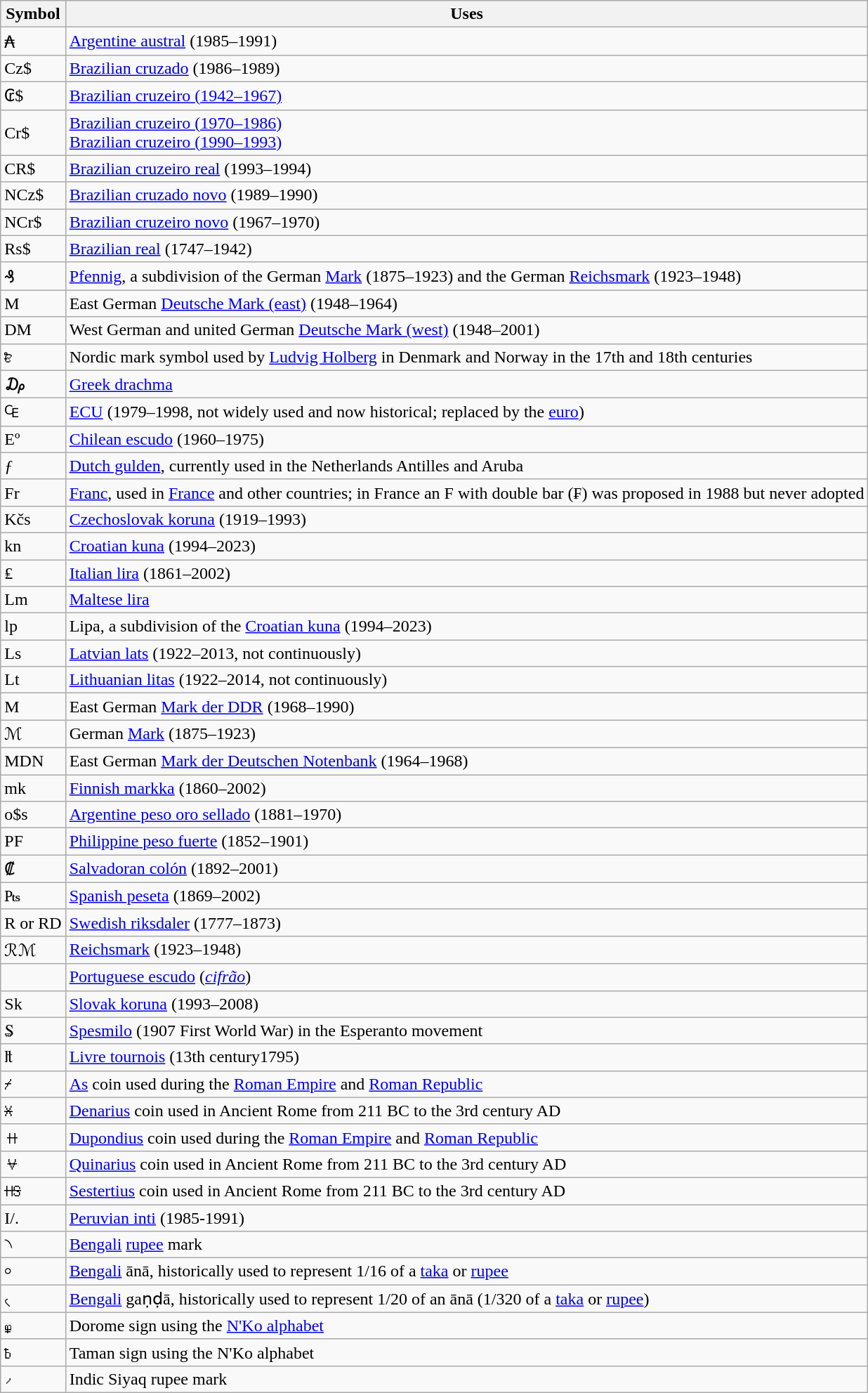<table class="wikitable sortable">
<tr>
<th>Symbol</th>
<th>Uses</th>
</tr>
<tr>
<td>₳</td>
<td><a href='#'>Argentine austral</a> (1985–1991)</td>
</tr>
<tr>
<td>Cz$</td>
<td><a href='#'>Brazilian cruzado</a> (1986–1989)</td>
</tr>
<tr>
<td>₢$</td>
<td><a href='#'>Brazilian cruzeiro (1942–1967)</a></td>
</tr>
<tr>
<td>Cr$</td>
<td><a href='#'>Brazilian cruzeiro (1970–1986)</a><br><a href='#'>Brazilian cruzeiro (1990–1993)</a></td>
</tr>
<tr>
<td>CR$</td>
<td><a href='#'>Brazilian cruzeiro real</a> (1993–1994)</td>
</tr>
<tr>
<td>NCz$</td>
<td><a href='#'>Brazilian cruzado novo</a> (1989–1990)</td>
</tr>
<tr>
<td>NCr$</td>
<td><a href='#'>Brazilian cruzeiro novo</a> (1967–1970)</td>
</tr>
<tr>
<td>Rs$</td>
<td><a href='#'>Brazilian real</a> (1747–1942)</td>
</tr>
<tr>
<td>₰</td>
<td><a href='#'>Pfennig</a>, a subdivision of the German <a href='#'>Mark</a> (1875–1923) and the German <a href='#'>Reichsmark</a> (1923–1948)</td>
</tr>
<tr>
<td>M</td>
<td>East German <a href='#'>Deutsche Mark (east)</a> (1948–1964)</td>
</tr>
<tr>
<td>DM</td>
<td>West German and united German <a href='#'>Deutsche Mark (west)</a> (1948–2001)</td>
</tr>
<tr>
<td>₻</td>
<td>Nordic mark symbol used by <a href='#'>Ludvig Holberg</a> in Denmark and Norway in the 17th and 18th centuries</td>
</tr>
<tr>
<td>₯</td>
<td><a href='#'>Greek drachma</a></td>
</tr>
<tr>
<td>₠</td>
<td><a href='#'>ECU</a> (1979–1998, not widely used and now historical; replaced by the <a href='#'>euro</a>)</td>
</tr>
<tr>
<td>Eº</td>
<td><a href='#'>Chilean escudo</a> (1960–1975)</td>
</tr>
<tr>
<td><em>ƒ</em></td>
<td><a href='#'>Dutch gulden</a>, currently used in the Netherlands Antilles and Aruba</td>
</tr>
<tr>
<td>Fr</td>
<td><a href='#'>Franc</a>, used in <a href='#'>France</a> and other countries; in France an F with double bar (₣) was proposed in 1988 but never adopted</td>
</tr>
<tr>
<td>Kčs</td>
<td><a href='#'>Czechoslovak koruna</a> (1919–1993)</td>
</tr>
<tr>
<td>kn</td>
<td><a href='#'>Croatian kuna</a> (1994–2023)</td>
</tr>
<tr>
<td>₤</td>
<td><a href='#'>Italian lira</a> (1861–2002)</td>
</tr>
<tr>
<td>Lm</td>
<td><a href='#'>Maltese lira</a></td>
</tr>
<tr>
<td>lp</td>
<td>Lipa, a subdivision of the <a href='#'>Croatian kuna</a> (1994–2023)</td>
</tr>
<tr>
<td>Ls</td>
<td><a href='#'>Latvian lats</a> (1922–2013, not continuously)</td>
</tr>
<tr>
<td>Lt</td>
<td><a href='#'>Lithuanian litas</a> (1922–2014, not continuously)</td>
</tr>
<tr>
<td>M</td>
<td>East German <a href='#'>Mark der DDR</a> (1968–1990)</td>
</tr>
<tr>
<td>ℳ&#xfe01;</td>
<td>German <a href='#'>Mark</a> (1875–1923)</td>
</tr>
<tr>
<td>MDN</td>
<td>East German <a href='#'>Mark der Deutschen Notenbank</a> (1964–1968)</td>
</tr>
<tr>
<td>mk</td>
<td><a href='#'>Finnish markka</a> (1860–2002)</td>
</tr>
<tr>
<td>o$s</td>
<td><a href='#'>Argentine peso oro sellado</a> (1881–1970)</td>
</tr>
<tr>
<td>PF</td>
<td><a href='#'>Philippine peso fuerte</a> (1852–1901)</td>
</tr>
<tr>
<td>₡</td>
<td><a href='#'>Salvadoran colón</a> (1892–2001)</td>
</tr>
<tr>
<td>₧</td>
<td><a href='#'>Spanish peseta</a> (1869–2002)</td>
</tr>
<tr>
<td>R or RD</td>
<td><a href='#'>Swedish riksdaler</a> (1777–1873)</td>
</tr>
<tr>
<td>ℛ&#xfe01;ℳ&#xfe01;</td>
<td><a href='#'>Reichsmark</a> (1923–1948)</td>
</tr>
<tr>
<td></td>
<td><a href='#'>Portuguese escudo</a> (<em><a href='#'>cifrão</a></em>)</td>
</tr>
<tr>
<td>Sk</td>
<td><a href='#'>Slovak koruna</a> (1993–2008)</td>
</tr>
<tr>
<td>₷</td>
<td><a href='#'>Spesmilo</a> (1907 First World War) in the Esperanto movement</td>
</tr>
<tr>
<td>₶</td>
<td><a href='#'>Livre tournois</a> (13th century1795)</td>
</tr>
<tr>
<td>𐆚</td>
<td><a href='#'>As</a> coin used during the <a href='#'>Roman Empire</a> and <a href='#'>Roman Republic</a></td>
</tr>
<tr>
<td>𐆖</td>
<td><a href='#'>Denarius</a> coin used in Ancient Rome from 211 BC to the 3rd century AD</td>
</tr>
<tr>
<td>𐆙</td>
<td><a href='#'>Dupondius</a> coin used during the <a href='#'>Roman Empire</a> and <a href='#'>Roman Republic</a></td>
</tr>
<tr>
<td>𐆗</td>
<td><a href='#'>Quinarius</a> coin used in Ancient Rome from 211 BC to the 3rd century AD</td>
</tr>
<tr>
<td>𐆘</td>
<td><a href='#'>Sestertius</a> coin used in Ancient Rome from 211 BC to the 3rd century AD</td>
</tr>
<tr>
<td>I/.</td>
<td><a href='#'>Peruvian inti</a> (1985-1991)</td>
</tr>
<tr>
<td>৲</td>
<td><a href='#'>Bengali</a> <a href='#'>rupee</a> mark</td>
</tr>
<tr>
<td>৹</td>
<td><a href='#'>Bengali</a> ānā, historically used to represent 1/16 of a <a href='#'>taka</a> or <a href='#'>rupee</a></td>
</tr>
<tr>
<td>৻</td>
<td><a href='#'>Bengali</a> gaṇḍā, historically used to represent 1/20 of an ānā (1/320 of a <a href='#'>taka</a> or <a href='#'>rupee</a>)</td>
</tr>
<tr>
<td>߾</td>
<td>Dorome sign using the <a href='#'>N'Ko alphabet</a></td>
</tr>
<tr>
<td>߿</td>
<td>Taman sign using the N'Ko alphabet</td>
</tr>
<tr>
<td>𞲰</td>
<td>Indic Siyaq rupee mark</td>
</tr>
</table>
